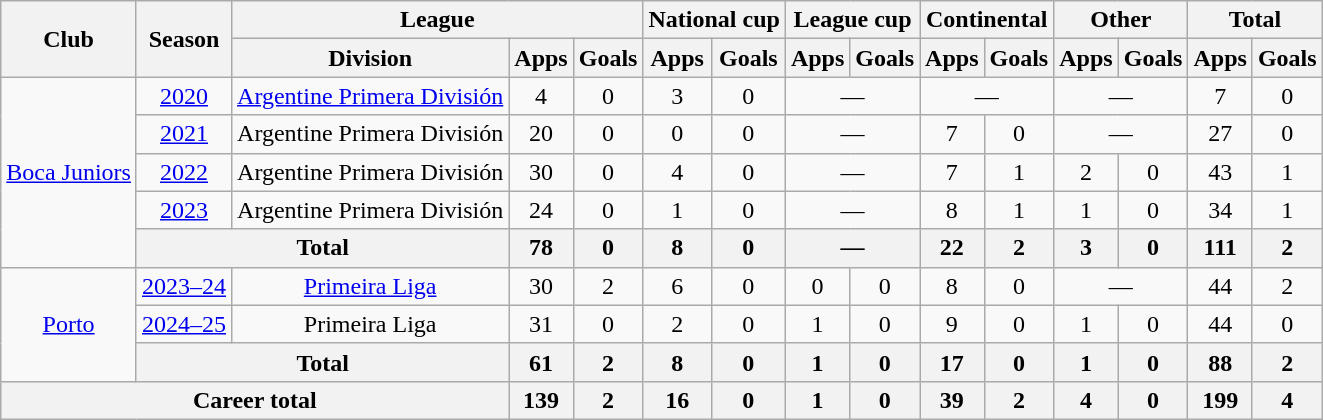<table class="wikitable" style="text-align:center">
<tr>
<th rowspan="2">Club</th>
<th rowspan="2">Season</th>
<th colspan="3">League</th>
<th colspan="2">National cup</th>
<th colspan="2">League cup</th>
<th colspan="2">Continental</th>
<th colspan="2">Other</th>
<th colspan="2">Total</th>
</tr>
<tr>
<th>Division</th>
<th>Apps</th>
<th>Goals</th>
<th>Apps</th>
<th>Goals</th>
<th>Apps</th>
<th>Goals</th>
<th>Apps</th>
<th>Goals</th>
<th>Apps</th>
<th>Goals</th>
<th>Apps</th>
<th>Goals</th>
</tr>
<tr>
<td rowspan="5"><a href='#'>Boca Juniors</a></td>
<td><a href='#'>2020</a></td>
<td><a href='#'>Argentine Primera División</a></td>
<td>4</td>
<td>0</td>
<td>3</td>
<td>0</td>
<td colspan="2">—</td>
<td colspan="2">—</td>
<td colspan="2">—</td>
<td>7</td>
<td>0</td>
</tr>
<tr>
<td><a href='#'>2021</a></td>
<td>Argentine Primera División</td>
<td>20</td>
<td>0</td>
<td>0</td>
<td>0</td>
<td colspan="2">—</td>
<td>7</td>
<td>0</td>
<td colspan="2">—</td>
<td>27</td>
<td>0</td>
</tr>
<tr>
<td><a href='#'>2022</a></td>
<td>Argentine Primera División</td>
<td>30</td>
<td>0</td>
<td>4</td>
<td>0</td>
<td colspan="2">—</td>
<td>7</td>
<td>1</td>
<td>2</td>
<td>0</td>
<td>43</td>
<td>1</td>
</tr>
<tr>
<td><a href='#'>2023</a></td>
<td>Argentine Primera División</td>
<td>24</td>
<td>0</td>
<td>1</td>
<td>0</td>
<td colspan="2">—</td>
<td>8</td>
<td>1</td>
<td>1</td>
<td>0</td>
<td>34</td>
<td>1</td>
</tr>
<tr>
<th colspan="2">Total</th>
<th>78</th>
<th>0</th>
<th>8</th>
<th>0</th>
<th colspan="2">—</th>
<th>22</th>
<th>2</th>
<th>3</th>
<th>0</th>
<th>111</th>
<th>2</th>
</tr>
<tr>
<td rowspan="3"><a href='#'>Porto</a></td>
<td><a href='#'>2023–24</a></td>
<td><a href='#'>Primeira Liga</a></td>
<td>30</td>
<td>2</td>
<td>6</td>
<td>0</td>
<td>0</td>
<td>0</td>
<td>8</td>
<td>0</td>
<td colspan="2">—</td>
<td>44</td>
<td>2</td>
</tr>
<tr>
<td><a href='#'>2024–25</a></td>
<td>Primeira Liga</td>
<td>31</td>
<td>0</td>
<td>2</td>
<td>0</td>
<td>1</td>
<td>0</td>
<td>9</td>
<td>0</td>
<td>1</td>
<td>0</td>
<td>44</td>
<td>0</td>
</tr>
<tr>
<th colspan="2">Total</th>
<th>61</th>
<th>2</th>
<th>8</th>
<th>0</th>
<th>1</th>
<th>0</th>
<th>17</th>
<th>0</th>
<th>1</th>
<th>0</th>
<th>88</th>
<th>2</th>
</tr>
<tr>
<th colspan="3">Career total</th>
<th>139</th>
<th>2</th>
<th>16</th>
<th>0</th>
<th>1</th>
<th>0</th>
<th>39</th>
<th>2</th>
<th>4</th>
<th>0</th>
<th>199</th>
<th>4</th>
</tr>
</table>
